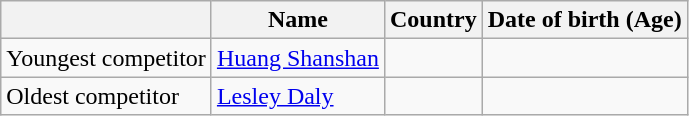<table class="wikitable sortable">
<tr>
<th></th>
<th>Name</th>
<th>Country</th>
<th>Date of birth (Age)</th>
</tr>
<tr>
<td>Youngest competitor</td>
<td><a href='#'>Huang Shanshan</a></td>
<td></td>
<td></td>
</tr>
<tr>
<td>Oldest competitor</td>
<td><a href='#'>Lesley Daly</a></td>
<td></td>
<td></td>
</tr>
</table>
